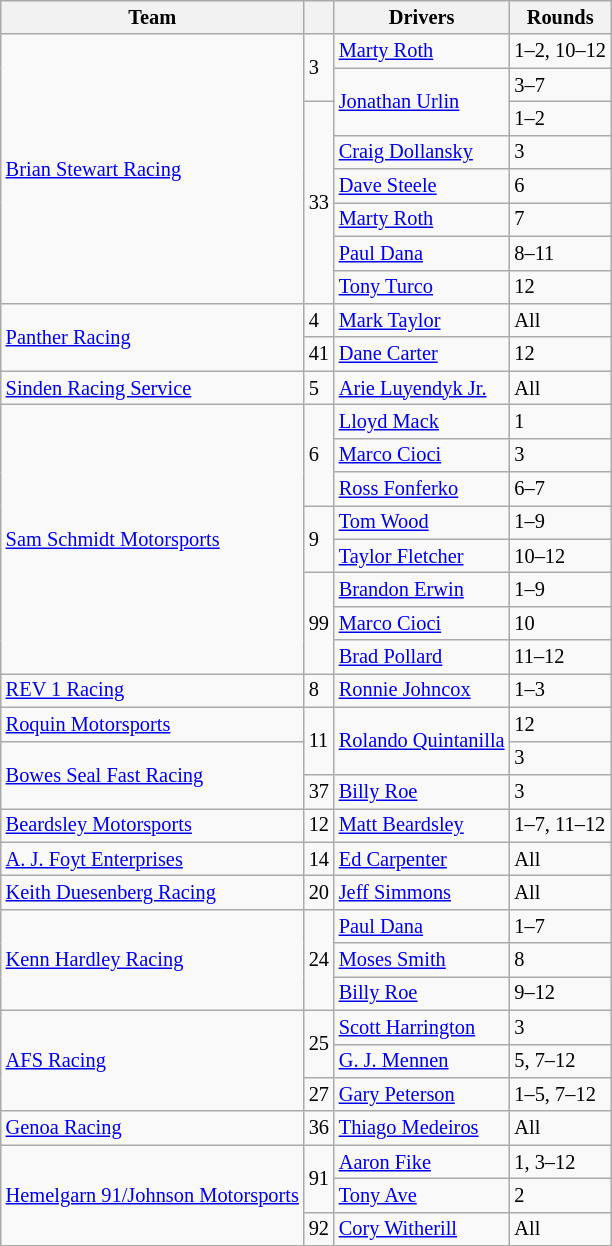<table class="wikitable sortable" style="font-size:85%">
<tr>
<th>Team</th>
<th></th>
<th>Drivers</th>
<th>Rounds</th>
</tr>
<tr>
<td rowspan="8"><a href='#'>Brian Stewart Racing</a></td>
<td rowspan="2">3</td>
<td> <a href='#'>Marty Roth</a></td>
<td>1–2, 10–12</td>
</tr>
<tr>
<td rowspan="2"> <a href='#'>Jonathan Urlin</a></td>
<td>3–7</td>
</tr>
<tr>
<td rowspan="6">33</td>
<td>1–2</td>
</tr>
<tr>
<td> <a href='#'>Craig Dollansky</a></td>
<td>3</td>
</tr>
<tr>
<td> <a href='#'>Dave Steele</a></td>
<td>6</td>
</tr>
<tr>
<td> <a href='#'>Marty Roth</a></td>
<td>7</td>
</tr>
<tr>
<td> <a href='#'>Paul Dana</a></td>
<td>8–11</td>
</tr>
<tr>
<td> <a href='#'>Tony Turco</a></td>
<td>12</td>
</tr>
<tr>
<td rowspan="2"><a href='#'>Panther Racing</a></td>
<td>4</td>
<td> <a href='#'>Mark Taylor</a></td>
<td>All</td>
</tr>
<tr>
<td>41</td>
<td> <a href='#'>Dane Carter</a></td>
<td>12</td>
</tr>
<tr>
<td><a href='#'>Sinden Racing Service</a></td>
<td>5</td>
<td> <a href='#'>Arie Luyendyk Jr.</a></td>
<td>All</td>
</tr>
<tr>
<td rowspan="8"><a href='#'>Sam Schmidt Motorsports</a></td>
<td rowspan="3">6</td>
<td> <a href='#'>Lloyd Mack</a></td>
<td>1</td>
</tr>
<tr>
<td> <a href='#'>Marco Cioci</a></td>
<td>3</td>
</tr>
<tr>
<td> <a href='#'>Ross Fonferko</a></td>
<td>6–7</td>
</tr>
<tr>
<td rowspan="2">9</td>
<td> <a href='#'>Tom Wood</a></td>
<td>1–9</td>
</tr>
<tr>
<td> <a href='#'>Taylor Fletcher</a></td>
<td>10–12</td>
</tr>
<tr>
<td rowspan="3">99</td>
<td> <a href='#'>Brandon Erwin</a></td>
<td>1–9</td>
</tr>
<tr>
<td> <a href='#'>Marco Cioci</a></td>
<td>10</td>
</tr>
<tr>
<td> <a href='#'>Brad Pollard</a></td>
<td>11–12</td>
</tr>
<tr>
<td><a href='#'>REV 1 Racing</a></td>
<td>8</td>
<td> <a href='#'>Ronnie Johncox</a></td>
<td>1–3</td>
</tr>
<tr>
<td><a href='#'>Roquin Motorsports</a></td>
<td rowspan="2">11</td>
<td rowspan="2"> <a href='#'>Rolando Quintanilla</a></td>
<td>12</td>
</tr>
<tr>
<td rowspan="2"><a href='#'>Bowes Seal Fast Racing</a></td>
<td>3</td>
</tr>
<tr>
<td>37</td>
<td> <a href='#'>Billy Roe</a></td>
<td>3</td>
</tr>
<tr>
<td><a href='#'>Beardsley Motorsports</a></td>
<td>12</td>
<td> <a href='#'>Matt Beardsley</a></td>
<td>1–7, 11–12</td>
</tr>
<tr>
<td><a href='#'>A. J. Foyt Enterprises</a></td>
<td>14</td>
<td> <a href='#'>Ed Carpenter</a></td>
<td>All</td>
</tr>
<tr>
<td><a href='#'>Keith Duesenberg Racing</a></td>
<td>20</td>
<td> <a href='#'>Jeff Simmons</a></td>
<td>All</td>
</tr>
<tr>
<td rowspan="3"><a href='#'>Kenn Hardley Racing</a></td>
<td rowspan="3">24</td>
<td> <a href='#'>Paul Dana</a></td>
<td>1–7</td>
</tr>
<tr>
<td> <a href='#'>Moses Smith</a></td>
<td>8</td>
</tr>
<tr>
<td> <a href='#'>Billy Roe</a></td>
<td>9–12</td>
</tr>
<tr>
<td rowspan="3"><a href='#'>AFS Racing</a></td>
<td rowspan="2">25</td>
<td> <a href='#'>Scott Harrington</a></td>
<td>3</td>
</tr>
<tr>
<td> <a href='#'>G. J. Mennen</a></td>
<td>5, 7–12</td>
</tr>
<tr>
<td>27</td>
<td> <a href='#'>Gary Peterson</a></td>
<td>1–5, 7–12</td>
</tr>
<tr>
<td><a href='#'>Genoa Racing</a></td>
<td>36</td>
<td> <a href='#'>Thiago Medeiros</a></td>
<td>All</td>
</tr>
<tr>
<td rowspan="3"><a href='#'>Hemelgarn 91/Johnson Motorsports</a></td>
<td rowspan="2">91</td>
<td> <a href='#'>Aaron Fike</a></td>
<td>1, 3–12</td>
</tr>
<tr>
<td> <a href='#'>Tony Ave</a></td>
<td>2</td>
</tr>
<tr>
<td>92</td>
<td> <a href='#'>Cory Witherill</a></td>
<td>All</td>
</tr>
</table>
